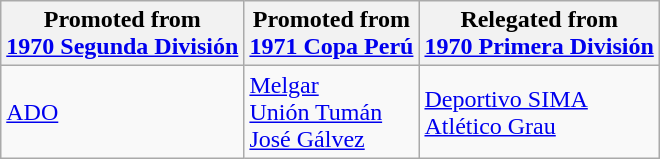<table class="wikitable">
<tr>
<th>Promoted from<br><a href='#'>1970 Segunda División</a></th>
<th>Promoted from<br><a href='#'>1971 Copa Perú</a></th>
<th>Relegated from<br><a href='#'>1970 Primera División</a></th>
</tr>
<tr>
<td> <a href='#'>ADO</a> </td>
<td> <a href='#'>Melgar</a> <br> <a href='#'>Unión Tumán</a> <br> <a href='#'>José Gálvez</a> </td>
<td> <a href='#'>Deportivo SIMA</a> <br> <a href='#'>Atlético Grau</a> </td>
</tr>
</table>
